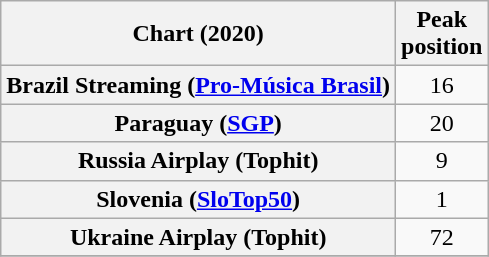<table class="wikitable plainrowheaders sortable" style="text-align:center">
<tr>
<th scope="col">Chart (2020)</th>
<th scope="col">Peak<br>position</th>
</tr>
<tr>
<th scope="row">Brazil Streaming (<a href='#'>Pro-Música Brasil</a>)</th>
<td>16</td>
</tr>
<tr>
<th scope="row">Paraguay (<a href='#'>SGP</a>)</th>
<td>20</td>
</tr>
<tr>
<th scope="row">Russia Airplay (Tophit)</th>
<td>9</td>
</tr>
<tr>
<th scope=row>Slovenia (<a href='#'>SloTop50</a>)</th>
<td>1</td>
</tr>
<tr>
<th scope="row">Ukraine Airplay (Tophit)</th>
<td>72</td>
</tr>
<tr>
</tr>
</table>
